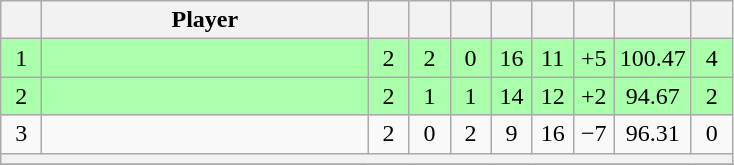<table class="wikitable sortable" style="text-align: center;">
<tr>
<th width=20 scope=col></th>
<th width=210 scope=col>Player</th>
<th width=20 scope=col></th>
<th width=20 scope=col></th>
<th width=20 scope=col></th>
<th width=20 scope=col></th>
<th width=20 scope=col></th>
<th width=20 scope=col></th>
<th width=20 scope=col></th>
<th width=20 scope=col></th>
</tr>
<tr style="background:#aaffaa;">
<td>1</td>
<td style="text-align:left;"></td>
<td>2</td>
<td>2</td>
<td>0</td>
<td>16</td>
<td>11</td>
<td>+5</td>
<td>100.47</td>
<td>4</td>
</tr>
<tr style="background:#aaffaa;">
<td>2</td>
<td style="text-align:left;"></td>
<td>2</td>
<td>1</td>
<td>1</td>
<td>14</td>
<td>12</td>
<td>+2</td>
<td>94.67</td>
<td>2</td>
</tr>
<tr>
<td>3</td>
<td style="text-align:left;"></td>
<td>2</td>
<td>0</td>
<td>2</td>
<td>9</td>
<td>16</td>
<td>−7</td>
<td>96.31</td>
<td>0</td>
</tr>
<tr>
<th colspan="10"></th>
</tr>
<tr>
</tr>
</table>
